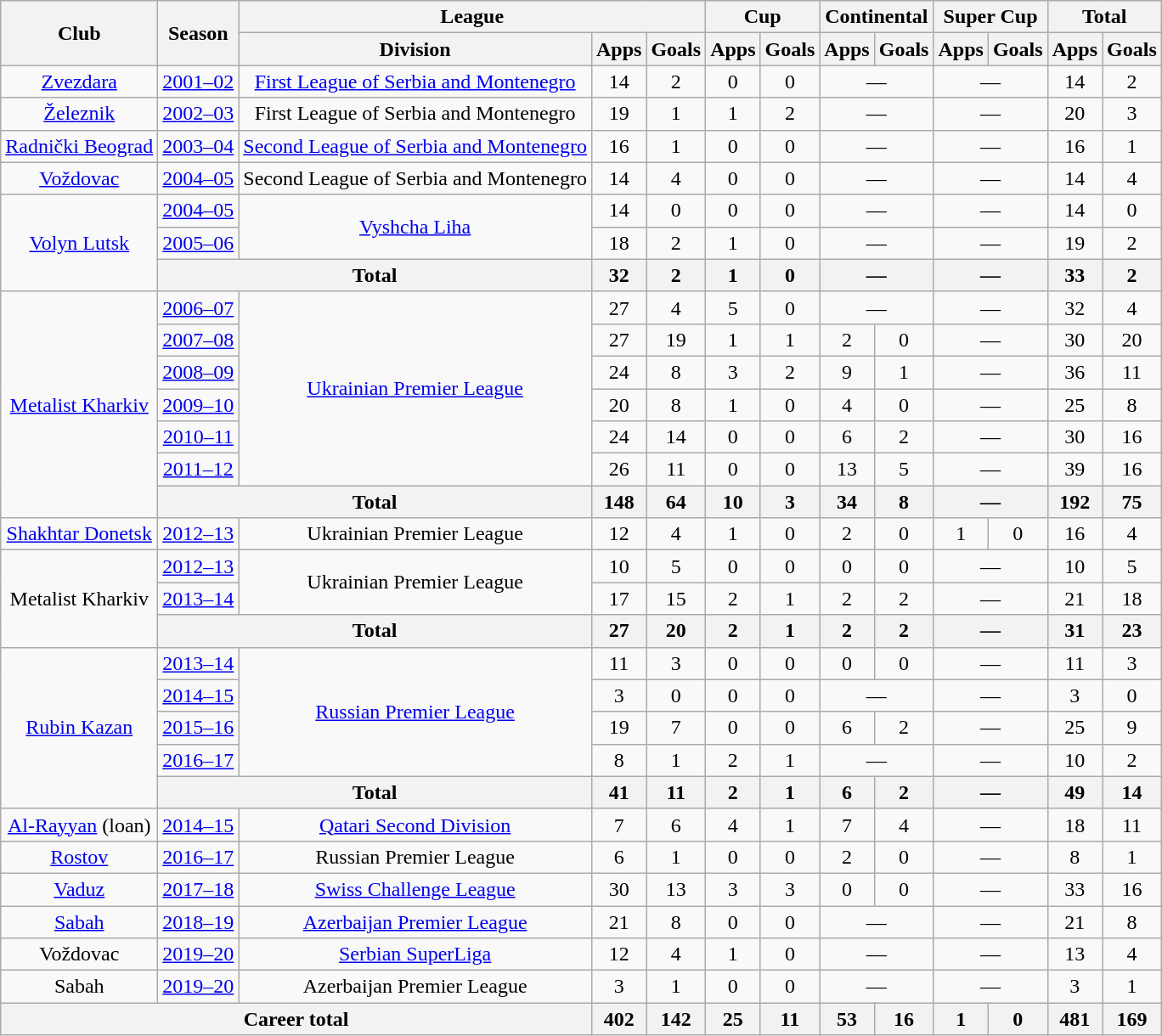<table class="wikitable" style="text-align:center">
<tr>
<th rowspan="2">Club</th>
<th rowspan="2">Season</th>
<th colspan="3">League</th>
<th colspan="2">Cup</th>
<th colspan="2">Continental</th>
<th colspan="2">Super Cup</th>
<th colspan="2">Total</th>
</tr>
<tr>
<th>Division</th>
<th>Apps</th>
<th>Goals</th>
<th>Apps</th>
<th>Goals</th>
<th>Apps</th>
<th>Goals</th>
<th>Apps</th>
<th>Goals</th>
<th>Apps</th>
<th>Goals</th>
</tr>
<tr>
<td><a href='#'>Zvezdara</a></td>
<td><a href='#'>2001–02</a></td>
<td><a href='#'>First League of Serbia and Montenegro</a></td>
<td>14</td>
<td>2</td>
<td>0</td>
<td>0</td>
<td colspan="2">—</td>
<td colspan="2">—</td>
<td>14</td>
<td>2</td>
</tr>
<tr>
<td><a href='#'>Železnik</a></td>
<td><a href='#'>2002–03</a></td>
<td>First League of Serbia and Montenegro</td>
<td>19</td>
<td>1</td>
<td>1</td>
<td>2</td>
<td colspan="2">—</td>
<td colspan="2">—</td>
<td>20</td>
<td>3</td>
</tr>
<tr>
<td><a href='#'>Radnički Beograd</a></td>
<td><a href='#'>2003–04</a></td>
<td><a href='#'>Second League of Serbia and Montenegro</a></td>
<td>16</td>
<td>1</td>
<td>0</td>
<td>0</td>
<td colspan="2">—</td>
<td colspan="2">—</td>
<td>16</td>
<td>1</td>
</tr>
<tr>
<td><a href='#'>Voždovac</a></td>
<td><a href='#'>2004–05</a></td>
<td>Second League of Serbia and Montenegro</td>
<td>14</td>
<td>4</td>
<td>0</td>
<td>0</td>
<td colspan="2">—</td>
<td colspan="2">—</td>
<td>14</td>
<td>4</td>
</tr>
<tr>
<td rowspan="3"><a href='#'>Volyn Lutsk</a></td>
<td><a href='#'>2004–05</a></td>
<td rowspan="2"><a href='#'>Vyshcha Liha</a></td>
<td>14</td>
<td>0</td>
<td>0</td>
<td>0</td>
<td colspan="2">—</td>
<td colspan="2">—</td>
<td>14</td>
<td>0</td>
</tr>
<tr>
<td><a href='#'>2005–06</a></td>
<td>18</td>
<td>2</td>
<td>1</td>
<td>0</td>
<td colspan="2">—</td>
<td colspan="2">—</td>
<td>19</td>
<td>2</td>
</tr>
<tr>
<th colspan="2">Total</th>
<th>32</th>
<th>2</th>
<th>1</th>
<th>0</th>
<th colspan="2">—</th>
<th colspan="2">—</th>
<th>33</th>
<th>2</th>
</tr>
<tr>
<td rowspan="7"><a href='#'>Metalist Kharkiv</a></td>
<td><a href='#'>2006–07</a></td>
<td rowspan="6"><a href='#'>Ukrainian Premier League</a></td>
<td>27</td>
<td>4</td>
<td>5</td>
<td>0</td>
<td colspan="2">—</td>
<td colspan="2">—</td>
<td>32</td>
<td>4</td>
</tr>
<tr>
<td><a href='#'>2007–08</a></td>
<td>27</td>
<td>19</td>
<td>1</td>
<td>1</td>
<td>2</td>
<td>0</td>
<td colspan="2">—</td>
<td>30</td>
<td>20</td>
</tr>
<tr>
<td><a href='#'>2008–09</a></td>
<td>24</td>
<td>8</td>
<td>3</td>
<td>2</td>
<td>9</td>
<td>1</td>
<td colspan="2">—</td>
<td>36</td>
<td>11</td>
</tr>
<tr>
<td><a href='#'>2009–10</a></td>
<td>20</td>
<td>8</td>
<td>1</td>
<td>0</td>
<td>4</td>
<td>0</td>
<td colspan="2">—</td>
<td>25</td>
<td>8</td>
</tr>
<tr>
<td><a href='#'>2010–11</a></td>
<td>24</td>
<td>14</td>
<td>0</td>
<td>0</td>
<td>6</td>
<td>2</td>
<td colspan="2">—</td>
<td>30</td>
<td>16</td>
</tr>
<tr>
<td><a href='#'>2011–12</a></td>
<td>26</td>
<td>11</td>
<td>0</td>
<td>0</td>
<td>13</td>
<td>5</td>
<td colspan="2">—</td>
<td>39</td>
<td>16</td>
</tr>
<tr>
<th colspan="2">Total</th>
<th>148</th>
<th>64</th>
<th>10</th>
<th>3</th>
<th>34</th>
<th>8</th>
<th colspan="2">—</th>
<th>192</th>
<th>75</th>
</tr>
<tr>
<td><a href='#'>Shakhtar Donetsk</a></td>
<td><a href='#'>2012–13</a></td>
<td>Ukrainian Premier League</td>
<td>12</td>
<td>4</td>
<td>1</td>
<td>0</td>
<td>2</td>
<td>0</td>
<td>1</td>
<td>0</td>
<td>16</td>
<td>4</td>
</tr>
<tr>
<td rowspan="3">Metalist Kharkiv</td>
<td><a href='#'>2012–13</a></td>
<td rowspan="2">Ukrainian Premier League</td>
<td>10</td>
<td>5</td>
<td>0</td>
<td>0</td>
<td>0</td>
<td>0</td>
<td colspan="2">—</td>
<td>10</td>
<td>5</td>
</tr>
<tr>
<td><a href='#'>2013–14</a></td>
<td>17</td>
<td>15</td>
<td>2</td>
<td>1</td>
<td>2</td>
<td>2</td>
<td colspan="2">—</td>
<td>21</td>
<td>18</td>
</tr>
<tr>
<th colspan="2">Total</th>
<th>27</th>
<th>20</th>
<th>2</th>
<th>1</th>
<th>2</th>
<th>2</th>
<th colspan="2">—</th>
<th>31</th>
<th>23</th>
</tr>
<tr>
<td rowspan="5"><a href='#'>Rubin Kazan</a></td>
<td><a href='#'>2013–14</a></td>
<td rowspan="4"><a href='#'>Russian Premier League</a></td>
<td>11</td>
<td>3</td>
<td>0</td>
<td>0</td>
<td>0</td>
<td>0</td>
<td colspan="2">—</td>
<td>11</td>
<td>3</td>
</tr>
<tr>
<td><a href='#'>2014–15</a></td>
<td>3</td>
<td>0</td>
<td>0</td>
<td>0</td>
<td colspan="2">—</td>
<td colspan="2">—</td>
<td>3</td>
<td>0</td>
</tr>
<tr>
<td><a href='#'>2015–16</a></td>
<td>19</td>
<td>7</td>
<td>0</td>
<td>0</td>
<td>6</td>
<td>2</td>
<td colspan="2">—</td>
<td>25</td>
<td>9</td>
</tr>
<tr>
<td><a href='#'>2016–17</a></td>
<td>8</td>
<td>1</td>
<td>2</td>
<td>1</td>
<td colspan="2">—</td>
<td colspan="2">—</td>
<td>10</td>
<td>2</td>
</tr>
<tr>
<th colspan="2">Total</th>
<th>41</th>
<th>11</th>
<th>2</th>
<th>1</th>
<th>6</th>
<th>2</th>
<th colspan="2">—</th>
<th>49</th>
<th>14</th>
</tr>
<tr>
<td><a href='#'>Al-Rayyan</a> (loan)</td>
<td><a href='#'>2014–15</a></td>
<td><a href='#'>Qatari Second Division</a></td>
<td>7</td>
<td>6</td>
<td>4</td>
<td>1</td>
<td>7</td>
<td>4</td>
<td colspan="2">—</td>
<td>18</td>
<td>11</td>
</tr>
<tr>
<td><a href='#'>Rostov</a></td>
<td><a href='#'>2016–17</a></td>
<td>Russian Premier League</td>
<td>6</td>
<td>1</td>
<td>0</td>
<td>0</td>
<td>2</td>
<td>0</td>
<td colspan="2">—</td>
<td>8</td>
<td>1</td>
</tr>
<tr>
<td><a href='#'>Vaduz</a></td>
<td><a href='#'>2017–18</a></td>
<td><a href='#'>Swiss Challenge League</a></td>
<td>30</td>
<td>13</td>
<td>3</td>
<td>3</td>
<td>0</td>
<td>0</td>
<td colspan="2">—</td>
<td>33</td>
<td>16</td>
</tr>
<tr>
<td><a href='#'>Sabah</a></td>
<td><a href='#'>2018–19</a></td>
<td><a href='#'>Azerbaijan Premier League</a></td>
<td>21</td>
<td>8</td>
<td>0</td>
<td>0</td>
<td colspan="2">—</td>
<td colspan="2">—</td>
<td>21</td>
<td>8</td>
</tr>
<tr>
<td>Voždovac</td>
<td><a href='#'>2019–20</a></td>
<td><a href='#'>Serbian SuperLiga</a></td>
<td>12</td>
<td>4</td>
<td>1</td>
<td>0</td>
<td colspan="2">—</td>
<td colspan="2">—</td>
<td>13</td>
<td>4</td>
</tr>
<tr>
<td>Sabah</td>
<td><a href='#'>2019–20</a></td>
<td>Azerbaijan Premier League</td>
<td>3</td>
<td>1</td>
<td>0</td>
<td>0</td>
<td colspan="2">—</td>
<td colspan="2">—</td>
<td>3</td>
<td>1</td>
</tr>
<tr>
<th colspan="3">Career total</th>
<th>402</th>
<th>142</th>
<th>25</th>
<th>11</th>
<th>53</th>
<th>16</th>
<th>1</th>
<th>0</th>
<th>481</th>
<th>169</th>
</tr>
</table>
